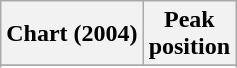<table class="wikitable sortable plainrowheaders" style="text-align:center">
<tr>
<th scope="col">Chart (2004)</th>
<th scope="col">Peak<br>position</th>
</tr>
<tr>
</tr>
<tr>
</tr>
<tr>
</tr>
</table>
